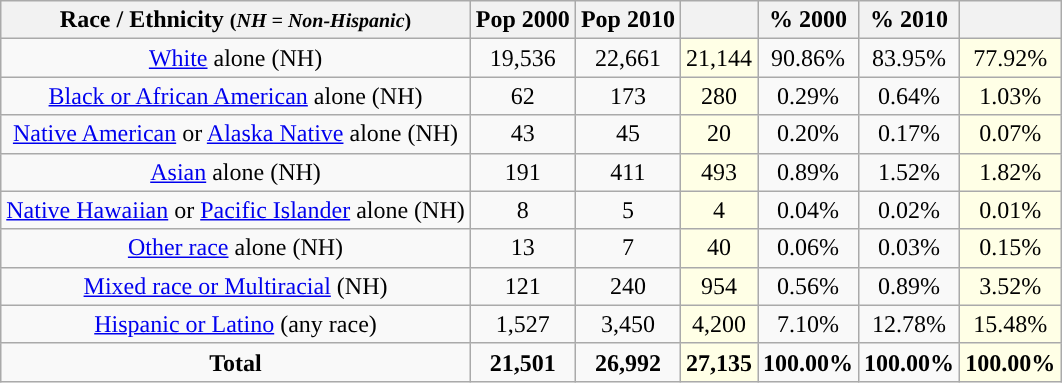<table class="wikitable" style="text-align:center;">
<tr>
<th>Race / Ethnicity <small>(<em>NH = Non-Hispanic</em>)</small></th>
<th>Pop 2000</th>
<th>Pop 2010</th>
<th></th>
<th>% 2000</th>
<th>% 2010</th>
<th></th>
</tr>
<tr>
<td><a href='#'>White</a> alone (NH)</td>
<td>19,536</td>
<td>22,661</td>
<td style='background: #ffffe6;'>21,144</td>
<td>90.86%</td>
<td>83.95%</td>
<td style='background: #ffffe6;'>77.92%</td>
</tr>
<tr>
<td><a href='#'>Black or African American</a> alone (NH)</td>
<td>62</td>
<td>173</td>
<td style='background: #ffffe6;'>280</td>
<td>0.29%</td>
<td>0.64%</td>
<td style='background: #ffffe6;'>1.03%</td>
</tr>
<tr>
<td><a href='#'>Native American</a> or <a href='#'>Alaska Native</a> alone (NH)</td>
<td>43</td>
<td>45</td>
<td style='background: #ffffe6;'>20</td>
<td>0.20%</td>
<td>0.17%</td>
<td style='background: #ffffe6;'>0.07%</td>
</tr>
<tr>
<td><a href='#'>Asian</a> alone (NH)</td>
<td>191</td>
<td>411</td>
<td style='background: #ffffe6;'>493</td>
<td>0.89%</td>
<td>1.52%</td>
<td style='background: #ffffe6;'>1.82%</td>
</tr>
<tr>
<td><a href='#'>Native Hawaiian</a> or <a href='#'>Pacific Islander</a> alone (NH)</td>
<td>8</td>
<td>5</td>
<td style='background: #ffffe6;'>4</td>
<td>0.04%</td>
<td>0.02%</td>
<td style='background: #ffffe6;'>0.01%</td>
</tr>
<tr>
<td><a href='#'>Other race</a> alone (NH)</td>
<td>13</td>
<td>7</td>
<td style='background: #ffffe6;'>40</td>
<td>0.06%</td>
<td>0.03%</td>
<td style='background: #ffffe6;'>0.15%</td>
</tr>
<tr>
<td><a href='#'>Mixed race or Multiracial</a> (NH)</td>
<td>121</td>
<td>240</td>
<td style='background: #ffffe6;'>954</td>
<td>0.56%</td>
<td>0.89%</td>
<td style='background: #ffffe6;'>3.52%</td>
</tr>
<tr>
<td><a href='#'>Hispanic or Latino</a> (any race)</td>
<td>1,527</td>
<td>3,450</td>
<td style='background: #ffffe6;'>4,200</td>
<td>7.10%</td>
<td>12.78%</td>
<td style='background: #ffffe6;'>15.48%</td>
</tr>
<tr>
<td><strong>Total</strong></td>
<td><strong>21,501</strong></td>
<td><strong>26,992</strong></td>
<td style='background: #ffffe6;'><strong>27,135</strong></td>
<td><strong>100.00%</strong></td>
<td><strong>100.00%</strong></td>
<td style='background: #ffffe6;'><strong>100.00%</strong></td>
</tr>
</table>
